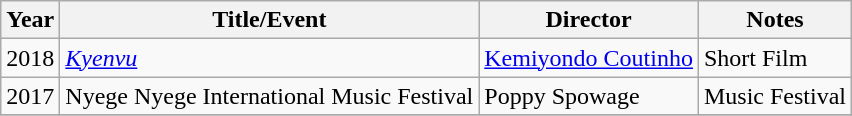<table class="wikitable">
<tr>
<th>Year</th>
<th>Title/Event</th>
<th>Director</th>
<th>Notes</th>
</tr>
<tr>
<td>2018</td>
<td><em><a href='#'>Kyenvu</a></em></td>
<td><a href='#'>Kemiyondo Coutinho</a></td>
<td>Short Film</td>
</tr>
<tr>
<td>2017</td>
<td>Nyege Nyege International Music Festival</td>
<td>Poppy Spowage</td>
<td>Music Festival</td>
</tr>
<tr>
</tr>
</table>
